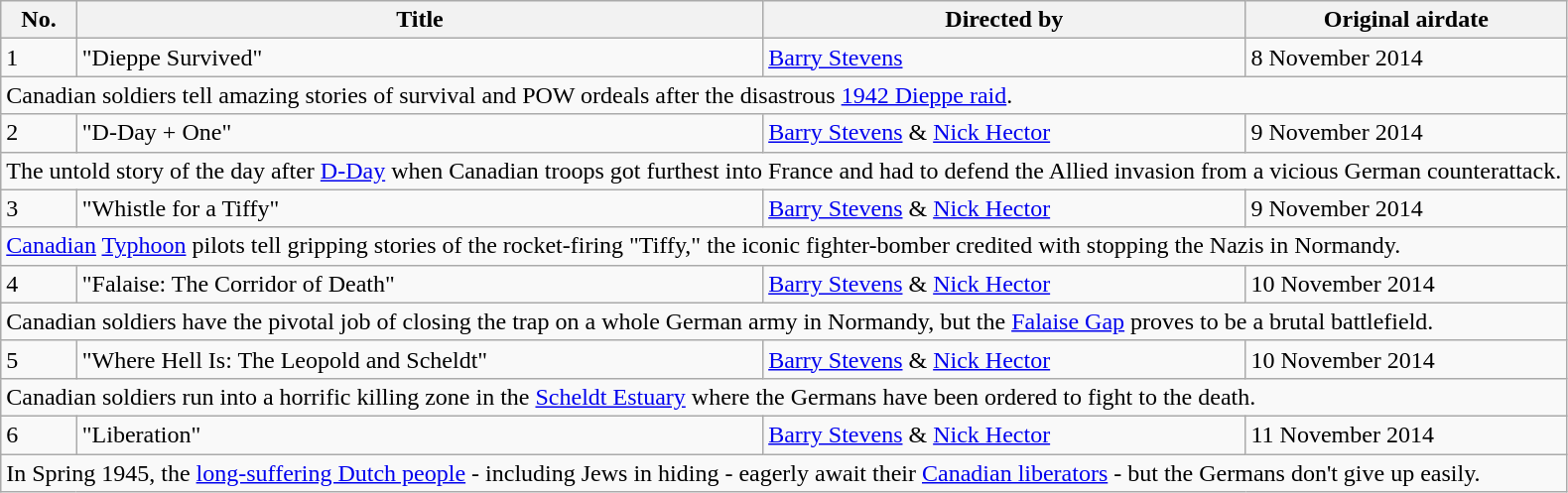<table class="wikitable">
<tr>
<th>No.</th>
<th>Title</th>
<th>Directed by</th>
<th>Original airdate</th>
</tr>
<tr>
<td>1</td>
<td>"Dieppe Survived"</td>
<td><a href='#'>Barry Stevens</a></td>
<td>8 November 2014</td>
</tr>
<tr>
<td colspan="4">Canadian soldiers tell amazing stories of survival and POW ordeals after the disastrous <a href='#'>1942 Dieppe raid</a>.</td>
</tr>
<tr>
<td>2</td>
<td>"D-Day + One"</td>
<td><a href='#'>Barry Stevens</a> & <a href='#'>Nick Hector</a></td>
<td>9 November 2014</td>
</tr>
<tr>
<td colspan="4">The untold story of the day after <a href='#'>D-Day</a> when Canadian troops got furthest into France and had to defend the Allied invasion from a vicious German counterattack.</td>
</tr>
<tr>
<td>3</td>
<td>"Whistle for a Tiffy"</td>
<td><a href='#'>Barry Stevens</a> & <a href='#'>Nick Hector</a></td>
<td>9 November 2014</td>
</tr>
<tr>
<td colspan="4"><a href='#'>Canadian</a> <a href='#'>Typhoon</a> pilots tell gripping stories of the rocket-firing "Tiffy," the iconic fighter-bomber credited with stopping the Nazis in Normandy.</td>
</tr>
<tr>
<td>4</td>
<td>"Falaise: The Corridor of Death"</td>
<td><a href='#'>Barry Stevens</a> & <a href='#'>Nick Hector</a></td>
<td>10 November 2014</td>
</tr>
<tr>
<td colspan="4">Canadian soldiers have the pivotal job of closing the trap on a whole German army in Normandy, but the <a href='#'>Falaise Gap</a> proves to be a brutal battlefield.</td>
</tr>
<tr>
<td>5</td>
<td>"Where Hell Is: The Leopold and Scheldt"</td>
<td><a href='#'>Barry Stevens</a> & <a href='#'>Nick Hector</a></td>
<td>10 November 2014</td>
</tr>
<tr>
<td colspan="4">Canadian soldiers run into a horrific killing zone in the <a href='#'>Scheldt Estuary</a> where the Germans have been ordered to fight to the death.</td>
</tr>
<tr>
<td>6</td>
<td>"Liberation"</td>
<td><a href='#'>Barry Stevens</a> & <a href='#'>Nick Hector</a></td>
<td>11 November 2014</td>
</tr>
<tr>
<td colspan="4">In Spring 1945, the <a href='#'>long-suffering Dutch people</a> - including Jews in hiding - eagerly await their <a href='#'>Canadian liberators</a> - but the Germans don't give up easily.</td>
</tr>
</table>
